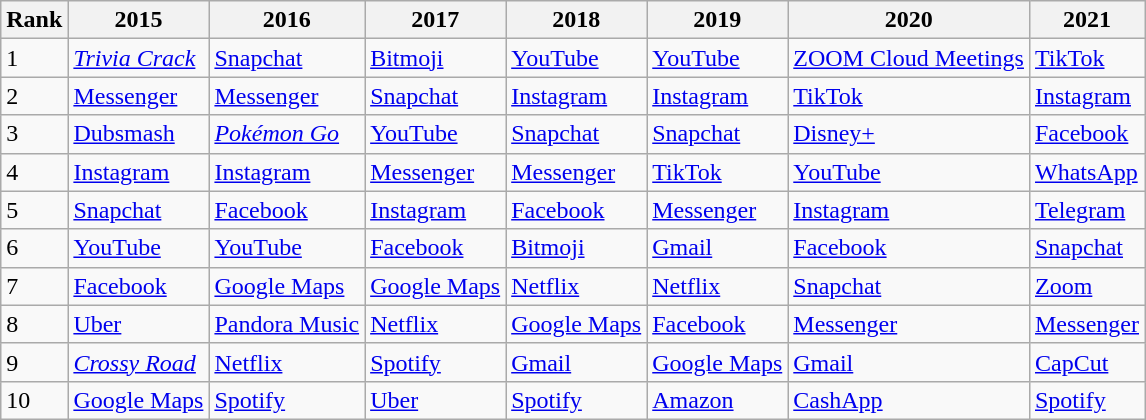<table class="wikitable">
<tr>
<th>Rank</th>
<th>2015</th>
<th>2016</th>
<th>2017</th>
<th>2018</th>
<th>2019</th>
<th>2020</th>
<th>2021</th>
</tr>
<tr>
<td>1</td>
<td><em><a href='#'>Trivia Crack</a></em></td>
<td><a href='#'>Snapchat</a></td>
<td><a href='#'>Bitmoji</a></td>
<td><a href='#'>YouTube</a></td>
<td><a href='#'>YouTube</a></td>
<td><a href='#'>ZOOM Cloud Meetings</a></td>
<td><a href='#'>TikTok</a></td>
</tr>
<tr>
<td>2</td>
<td><a href='#'>Messenger</a></td>
<td><a href='#'>Messenger</a></td>
<td><a href='#'>Snapchat</a></td>
<td><a href='#'>Instagram</a></td>
<td><a href='#'>Instagram</a></td>
<td><a href='#'>TikTok</a></td>
<td><a href='#'>Instagram</a></td>
</tr>
<tr>
<td>3</td>
<td><a href='#'>Dubsmash</a></td>
<td><em><a href='#'>Pokémon Go</a></em></td>
<td><a href='#'>YouTube</a></td>
<td><a href='#'>Snapchat</a></td>
<td><a href='#'>Snapchat</a></td>
<td><a href='#'>Disney+</a></td>
<td><a href='#'>Facebook</a></td>
</tr>
<tr>
<td>4</td>
<td><a href='#'>Instagram</a></td>
<td><a href='#'>Instagram</a></td>
<td><a href='#'>Messenger</a></td>
<td><a href='#'>Messenger</a></td>
<td><a href='#'>TikTok</a></td>
<td><a href='#'>YouTube</a></td>
<td><a href='#'>WhatsApp</a></td>
</tr>
<tr>
<td>5</td>
<td><a href='#'>Snapchat</a></td>
<td><a href='#'>Facebook</a></td>
<td><a href='#'>Instagram</a></td>
<td><a href='#'>Facebook</a></td>
<td><a href='#'>Messenger</a></td>
<td><a href='#'>Instagram</a></td>
<td><a href='#'>Telegram</a></td>
</tr>
<tr>
<td>6</td>
<td><a href='#'>YouTube</a></td>
<td><a href='#'>YouTube</a></td>
<td><a href='#'>Facebook</a></td>
<td><a href='#'>Bitmoji</a></td>
<td><a href='#'>Gmail</a></td>
<td><a href='#'>Facebook</a></td>
<td><a href='#'>Snapchat</a></td>
</tr>
<tr>
<td>7</td>
<td><a href='#'>Facebook</a></td>
<td><a href='#'>Google Maps</a></td>
<td><a href='#'>Google Maps</a></td>
<td><a href='#'>Netflix</a></td>
<td><a href='#'>Netflix</a></td>
<td><a href='#'>Snapchat</a></td>
<td><a href='#'>Zoom</a></td>
</tr>
<tr>
<td>8</td>
<td><a href='#'>Uber</a></td>
<td><a href='#'>Pandora Music</a></td>
<td><a href='#'>Netflix</a></td>
<td><a href='#'>Google Maps</a></td>
<td><a href='#'>Facebook</a></td>
<td><a href='#'>Messenger</a></td>
<td><a href='#'>Messenger</a></td>
</tr>
<tr>
<td>9</td>
<td><em><a href='#'>Crossy Road</a></em></td>
<td><a href='#'>Netflix</a></td>
<td><a href='#'>Spotify</a></td>
<td><a href='#'>Gmail</a></td>
<td><a href='#'>Google Maps</a></td>
<td><a href='#'>Gmail</a></td>
<td><a href='#'>CapCut</a></td>
</tr>
<tr>
<td>10</td>
<td><a href='#'>Google Maps</a></td>
<td><a href='#'>Spotify</a></td>
<td><a href='#'>Uber</a></td>
<td><a href='#'>Spotify</a></td>
<td><a href='#'>Amazon</a></td>
<td><a href='#'>CashApp</a></td>
<td><a href='#'>Spotify</a></td>
</tr>
</table>
